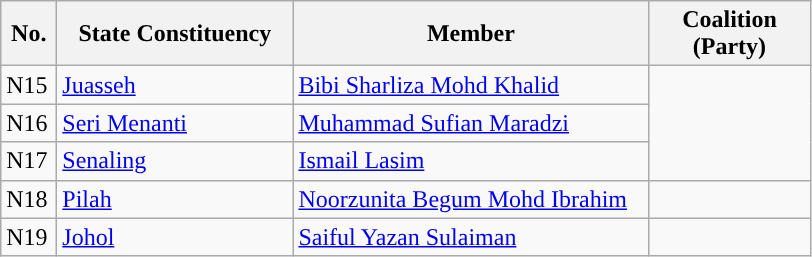<table class="wikitable">
<tr>
<th width="30">No.</th>
<th width="150">State Constituency</th>
<th width="230">Member</th>
<th width="100">Coalition (Party)</th>
</tr>
<tr>
<td>N15</td>
<td><a href='#'>Juasseh</a></td>
<td><a href='#'>Bibi Sharliza Mohd Khalid</a></td>
<td rowspan=3></td>
</tr>
<tr>
<td>N16</td>
<td><a href='#'>Seri Menanti</a></td>
<td><a href='#'>Muhammad Sufian Maradzi</a></td>
</tr>
<tr>
<td>N17</td>
<td><a href='#'>Senaling</a></td>
<td><a href='#'>Ismail Lasim</a></td>
</tr>
<tr>
<td>N18</td>
<td><a href='#'>Pilah</a></td>
<td><a href='#'>Noorzunita Begum Mohd Ibrahim</a></td>
<td></td>
</tr>
<tr>
<td>N19</td>
<td><a href='#'>Johol</a></td>
<td><a href='#'>Saiful Yazan Sulaiman</a></td>
<td></td>
</tr>
</table>
